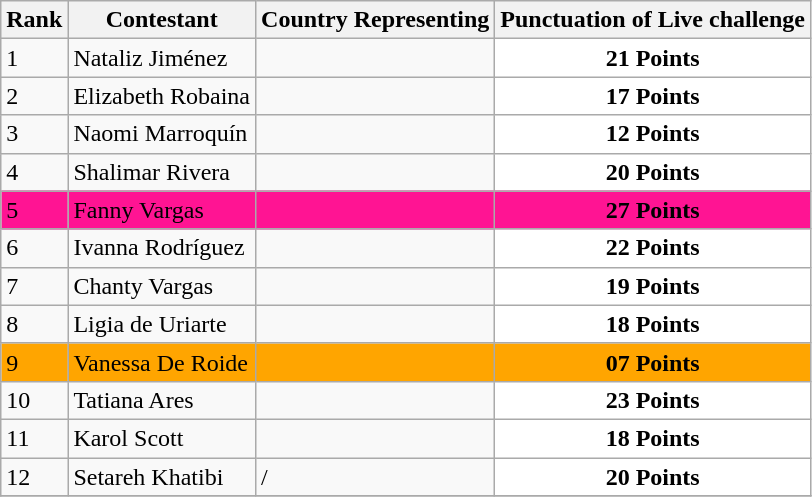<table class="wikitable">
<tr>
<th>Rank</th>
<th>Contestant</th>
<th>Country Representing</th>
<th>Punctuation of Live challenge</th>
</tr>
<tr>
<td>1</td>
<td>Nataliz Jiménez</td>
<td><strong></strong></td>
<td style="background:white; text-align:Center;"><strong>21 Points</strong></td>
</tr>
<tr>
<td>2</td>
<td>Elizabeth Robaina</td>
<td><strong></strong></td>
<td style="background:white; text-align:Center;"><strong>17 Points</strong></td>
</tr>
<tr>
<td>3</td>
<td>Naomi Marroquín</td>
<td><strong></strong></td>
<td style="background:white; text-align:Center;"><strong>12 Points</strong></td>
</tr>
<tr>
<td>4</td>
<td>Shalimar Rivera</td>
<td><strong></strong></td>
<td style="background:white; text-align:Center;"><strong>20 Points</strong></td>
</tr>
<tr>
<td bgcolor="deeppink">5</td>
<td bgcolor="deeppink">Fanny Vargas</td>
<td bgcolor="deeppink"><strong></strong></td>
<td style="background:Deeppink; text-align:Center;"><strong>27 Points</strong></td>
</tr>
<tr>
<td>6</td>
<td>Ivanna Rodríguez</td>
<td><strong></strong></td>
<td style="background:white; text-align:Center;"><strong>22 Points</strong></td>
</tr>
<tr>
<td>7</td>
<td>Chanty Vargas</td>
<td><strong></strong></td>
<td style="background:white; text-align:Center;"><strong>19 Points</strong></td>
</tr>
<tr>
<td>8</td>
<td>Ligia de Uriarte</td>
<td><strong></strong></td>
<td style="background:white; text-align:Center;"><strong>18 Points</strong></td>
</tr>
<tr>
<td bgcolor="Orange">9</td>
<td bgcolor="Orange">Vanessa De Roide</td>
<td bgcolor="Orange"><strong></strong></td>
<td style="background:orange; text-align:Center;"><strong>07 Points</strong></td>
</tr>
<tr>
<td>10</td>
<td>Tatiana Ares</td>
<td><strong></strong></td>
<td style="background:white; text-align:Center;"><strong>23 Points</strong></td>
</tr>
<tr>
<td>11</td>
<td>Karol Scott</td>
<td><strong></strong></td>
<td style="background:white; text-align:Center;"><strong>18 Points</strong></td>
</tr>
<tr>
<td>12</td>
<td>Setareh Khatibi</td>
<td><strong></strong>/<strong></strong></td>
<td style="background:white; text-align:Center;"><strong>20 Points</strong></td>
</tr>
<tr>
</tr>
</table>
